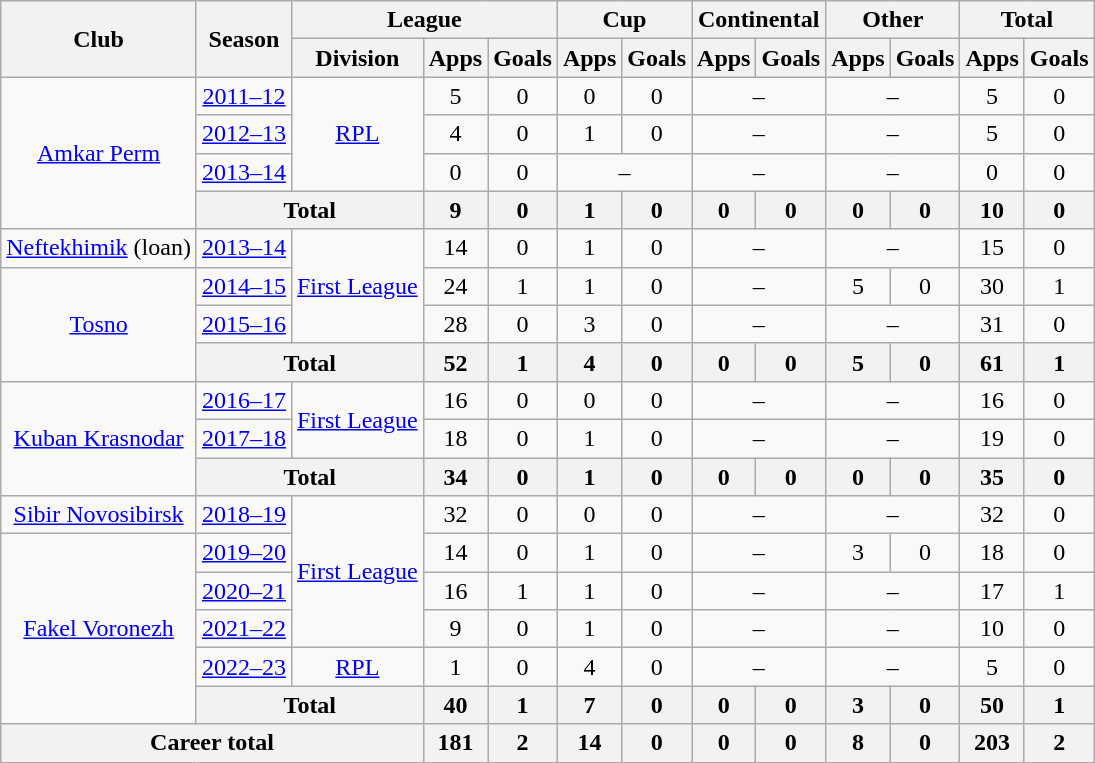<table class="wikitable" style="text-align: center;">
<tr>
<th rowspan=2>Club</th>
<th rowspan=2>Season</th>
<th colspan=3>League</th>
<th colspan=2>Cup</th>
<th colspan=2>Continental</th>
<th colspan=2>Other</th>
<th colspan=2>Total</th>
</tr>
<tr>
<th>Division</th>
<th>Apps</th>
<th>Goals</th>
<th>Apps</th>
<th>Goals</th>
<th>Apps</th>
<th>Goals</th>
<th>Apps</th>
<th>Goals</th>
<th>Apps</th>
<th>Goals</th>
</tr>
<tr>
<td rowspan="4"><a href='#'>Amkar Perm</a></td>
<td><a href='#'>2011–12</a></td>
<td rowspan="3"><a href='#'>RPL</a></td>
<td>5</td>
<td>0</td>
<td>0</td>
<td>0</td>
<td colspan=2>–</td>
<td colspan=2>–</td>
<td>5</td>
<td>0</td>
</tr>
<tr>
<td><a href='#'>2012–13</a></td>
<td>4</td>
<td>0</td>
<td>1</td>
<td>0</td>
<td colspan=2>–</td>
<td colspan=2>–</td>
<td>5</td>
<td>0</td>
</tr>
<tr>
<td><a href='#'>2013–14</a></td>
<td>0</td>
<td>0</td>
<td colspan=2>–</td>
<td colspan=2>–</td>
<td colspan=2>–</td>
<td>0</td>
<td>0</td>
</tr>
<tr>
<th colspan=2>Total</th>
<th>9</th>
<th>0</th>
<th>1</th>
<th>0</th>
<th>0</th>
<th>0</th>
<th>0</th>
<th>0</th>
<th>10</th>
<th>0</th>
</tr>
<tr>
<td><a href='#'>Neftekhimik</a> (loan)</td>
<td><a href='#'>2013–14</a></td>
<td rowspan="3"><a href='#'>First League</a></td>
<td>14</td>
<td>0</td>
<td>1</td>
<td>0</td>
<td colspan=2>–</td>
<td colspan=2>–</td>
<td>15</td>
<td>0</td>
</tr>
<tr>
<td rowspan="3"><a href='#'>Tosno</a></td>
<td><a href='#'>2014–15</a></td>
<td>24</td>
<td>1</td>
<td>1</td>
<td>0</td>
<td colspan=2>–</td>
<td>5</td>
<td>0</td>
<td>30</td>
<td>1</td>
</tr>
<tr>
<td><a href='#'>2015–16</a></td>
<td>28</td>
<td>0</td>
<td>3</td>
<td>0</td>
<td colspan=2>–</td>
<td colspan=2>–</td>
<td>31</td>
<td>0</td>
</tr>
<tr>
<th colspan=2>Total</th>
<th>52</th>
<th>1</th>
<th>4</th>
<th>0</th>
<th>0</th>
<th>0</th>
<th>5</th>
<th>0</th>
<th>61</th>
<th>1</th>
</tr>
<tr>
<td rowspan="3"><a href='#'>Kuban Krasnodar</a></td>
<td><a href='#'>2016–17</a></td>
<td rowspan="2"><a href='#'>First League</a></td>
<td>16</td>
<td>0</td>
<td>0</td>
<td>0</td>
<td colspan=2>–</td>
<td colspan=2>–</td>
<td>16</td>
<td>0</td>
</tr>
<tr>
<td><a href='#'>2017–18</a></td>
<td>18</td>
<td>0</td>
<td>1</td>
<td>0</td>
<td colspan=2>–</td>
<td colspan=2>–</td>
<td>19</td>
<td>0</td>
</tr>
<tr>
<th colspan=2>Total</th>
<th>34</th>
<th>0</th>
<th>1</th>
<th>0</th>
<th>0</th>
<th>0</th>
<th>0</th>
<th>0</th>
<th>35</th>
<th>0</th>
</tr>
<tr>
<td><a href='#'>Sibir Novosibirsk</a></td>
<td><a href='#'>2018–19</a></td>
<td rowspan="4"><a href='#'>First League</a></td>
<td>32</td>
<td>0</td>
<td>0</td>
<td>0</td>
<td colspan=2>–</td>
<td colspan=2>–</td>
<td>32</td>
<td>0</td>
</tr>
<tr>
<td rowspan="5"><a href='#'>Fakel Voronezh</a></td>
<td><a href='#'>2019–20</a></td>
<td>14</td>
<td>0</td>
<td>1</td>
<td>0</td>
<td colspan=2>–</td>
<td>3</td>
<td>0</td>
<td>18</td>
<td>0</td>
</tr>
<tr>
<td><a href='#'>2020–21</a></td>
<td>16</td>
<td>1</td>
<td>1</td>
<td>0</td>
<td colspan=2>–</td>
<td colspan=2>–</td>
<td>17</td>
<td>1</td>
</tr>
<tr>
<td><a href='#'>2021–22</a></td>
<td>9</td>
<td>0</td>
<td>1</td>
<td>0</td>
<td colspan=2>–</td>
<td colspan=2>–</td>
<td>10</td>
<td>0</td>
</tr>
<tr>
<td><a href='#'>2022–23</a></td>
<td><a href='#'>RPL</a></td>
<td>1</td>
<td>0</td>
<td>4</td>
<td>0</td>
<td colspan=2>–</td>
<td colspan=2>–</td>
<td>5</td>
<td>0</td>
</tr>
<tr>
<th colspan=2>Total</th>
<th>40</th>
<th>1</th>
<th>7</th>
<th>0</th>
<th>0</th>
<th>0</th>
<th>3</th>
<th>0</th>
<th>50</th>
<th>1</th>
</tr>
<tr>
<th colspan=3>Career total</th>
<th>181</th>
<th>2</th>
<th>14</th>
<th>0</th>
<th>0</th>
<th>0</th>
<th>8</th>
<th>0</th>
<th>203</th>
<th>2</th>
</tr>
</table>
